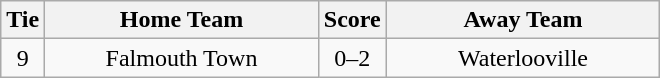<table class="wikitable" style="text-align:center;">
<tr>
<th width=20>Tie</th>
<th width=175>Home Team</th>
<th width=20>Score</th>
<th width=175>Away Team</th>
</tr>
<tr>
<td>9</td>
<td>Falmouth Town</td>
<td>0–2</td>
<td>Waterlooville</td>
</tr>
</table>
